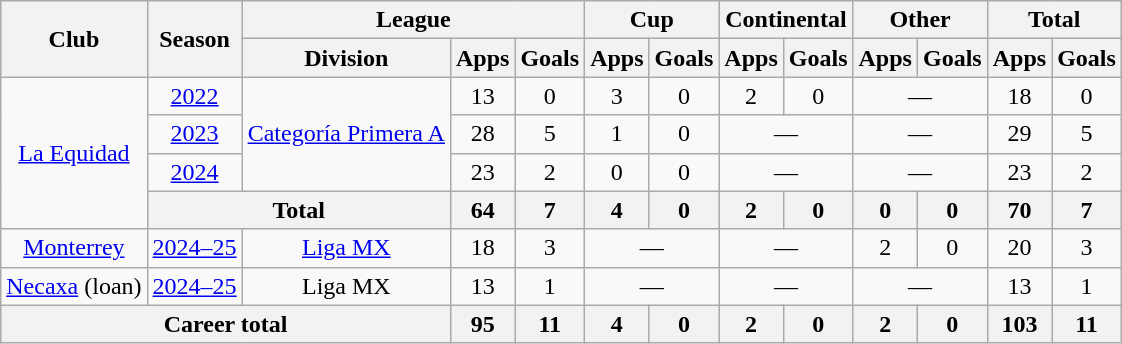<table class="wikitable" style="text-align:center">
<tr>
<th rowspan="2">Club</th>
<th rowspan="2">Season</th>
<th colspan="3">League</th>
<th colspan="2">Cup</th>
<th colspan="2">Continental</th>
<th colspan="2">Other</th>
<th colspan="2">Total</th>
</tr>
<tr>
<th>Division</th>
<th>Apps</th>
<th>Goals</th>
<th>Apps</th>
<th>Goals</th>
<th>Apps</th>
<th>Goals</th>
<th>Apps</th>
<th>Goals</th>
<th>Apps</th>
<th>Goals</th>
</tr>
<tr>
<td rowspan="4"><a href='#'>La Equidad</a></td>
<td><a href='#'>2022</a></td>
<td rowspan="3"><a href='#'>Categoría Primera A</a></td>
<td>13</td>
<td>0</td>
<td>3</td>
<td>0</td>
<td>2</td>
<td>0</td>
<td colspan="2">—</td>
<td>18</td>
<td>0</td>
</tr>
<tr>
<td><a href='#'>2023</a></td>
<td>28</td>
<td>5</td>
<td>1</td>
<td>0</td>
<td colspan="2">—</td>
<td colspan="2">—</td>
<td>29</td>
<td>5</td>
</tr>
<tr>
<td><a href='#'>2024</a></td>
<td>23</td>
<td>2</td>
<td>0</td>
<td>0</td>
<td colspan="2">—</td>
<td colspan="2">—</td>
<td>23</td>
<td>2</td>
</tr>
<tr>
<th colspan="2">Total</th>
<th>64</th>
<th>7</th>
<th>4</th>
<th>0</th>
<th>2</th>
<th>0</th>
<th>0</th>
<th>0</th>
<th>70</th>
<th>7</th>
</tr>
<tr>
<td rowspan="1"><a href='#'>Monterrey</a></td>
<td><a href='#'>2024–25</a></td>
<td><a href='#'>Liga MX</a></td>
<td>18</td>
<td>3</td>
<td colspan="2">—</td>
<td colspan="2">—</td>
<td>2</td>
<td>0</td>
<td>20</td>
<td>3</td>
</tr>
<tr>
<td><a href='#'>Necaxa</a> (loan)</td>
<td><a href='#'>2024–25</a></td>
<td>Liga MX</td>
<td>13</td>
<td>1</td>
<td colspan="2">—</td>
<td colspan="2">—</td>
<td colspan="2">—</td>
<td>13</td>
<td>1</td>
</tr>
<tr>
<th colspan="3">Career total</th>
<th>95</th>
<th>11</th>
<th>4</th>
<th>0</th>
<th>2</th>
<th>0</th>
<th>2</th>
<th>0</th>
<th>103</th>
<th>11</th>
</tr>
</table>
